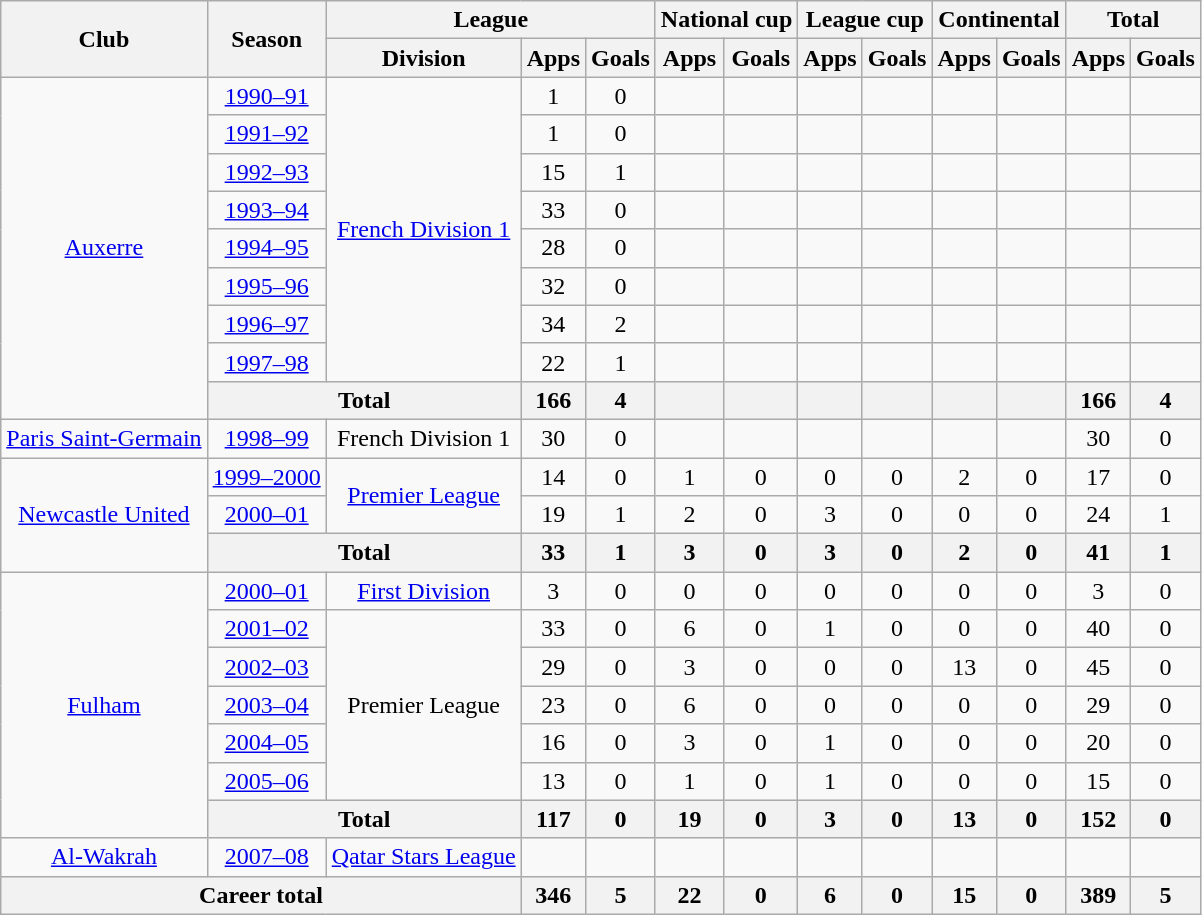<table class="wikitable" style="text-align: center;">
<tr>
<th rowspan="2">Club</th>
<th rowspan="2">Season</th>
<th colspan="3">League</th>
<th colspan="2">National cup</th>
<th colspan="2">League cup</th>
<th colspan="2">Continental</th>
<th colspan="2">Total</th>
</tr>
<tr>
<th>Division</th>
<th>Apps</th>
<th>Goals</th>
<th>Apps</th>
<th>Goals</th>
<th>Apps</th>
<th>Goals</th>
<th>Apps</th>
<th>Goals</th>
<th>Apps</th>
<th>Goals</th>
</tr>
<tr>
<td rowspan="9"><a href='#'>Auxerre</a></td>
<td><a href='#'>1990–91</a></td>
<td rowspan="8"><a href='#'>French Division 1</a></td>
<td>1</td>
<td>0</td>
<td></td>
<td></td>
<td></td>
<td></td>
<td></td>
<td></td>
<td></td>
<td></td>
</tr>
<tr>
<td><a href='#'>1991–92</a></td>
<td>1</td>
<td>0</td>
<td></td>
<td></td>
<td></td>
<td></td>
<td></td>
<td></td>
<td></td>
<td></td>
</tr>
<tr>
<td><a href='#'>1992–93</a></td>
<td>15</td>
<td>1</td>
<td></td>
<td></td>
<td></td>
<td></td>
<td></td>
<td></td>
<td></td>
<td></td>
</tr>
<tr>
<td><a href='#'>1993–94</a></td>
<td>33</td>
<td>0</td>
<td></td>
<td></td>
<td></td>
<td></td>
<td></td>
<td></td>
<td></td>
<td></td>
</tr>
<tr>
<td><a href='#'>1994–95</a></td>
<td>28</td>
<td>0</td>
<td></td>
<td></td>
<td></td>
<td></td>
<td></td>
<td></td>
<td></td>
<td></td>
</tr>
<tr>
<td><a href='#'>1995–96</a></td>
<td>32</td>
<td>0</td>
<td></td>
<td></td>
<td></td>
<td></td>
<td></td>
<td></td>
<td></td>
<td></td>
</tr>
<tr>
<td><a href='#'>1996–97</a></td>
<td>34</td>
<td>2</td>
<td></td>
<td></td>
<td></td>
<td></td>
<td></td>
<td></td>
<td></td>
<td></td>
</tr>
<tr>
<td><a href='#'>1997–98</a></td>
<td>22</td>
<td>1</td>
<td></td>
<td></td>
<td></td>
<td></td>
<td></td>
<td></td>
<td></td>
<td></td>
</tr>
<tr>
<th colspan="2">Total</th>
<th>166</th>
<th>4</th>
<th></th>
<th></th>
<th></th>
<th></th>
<th></th>
<th></th>
<th>166</th>
<th>4</th>
</tr>
<tr>
<td><a href='#'>Paris Saint-Germain</a></td>
<td><a href='#'>1998–99</a></td>
<td>French Division 1</td>
<td>30</td>
<td>0</td>
<td></td>
<td></td>
<td></td>
<td></td>
<td></td>
<td></td>
<td>30</td>
<td>0</td>
</tr>
<tr>
<td rowspan="3"><a href='#'>Newcastle United</a></td>
<td><a href='#'>1999–2000</a></td>
<td rowspan="2"><a href='#'>Premier League</a></td>
<td>14</td>
<td>0</td>
<td>1</td>
<td>0</td>
<td>0</td>
<td>0</td>
<td>2</td>
<td>0</td>
<td>17</td>
<td>0</td>
</tr>
<tr>
<td><a href='#'>2000–01</a></td>
<td>19</td>
<td>1</td>
<td>2</td>
<td>0</td>
<td>3</td>
<td>0</td>
<td>0</td>
<td>0</td>
<td>24</td>
<td>1</td>
</tr>
<tr>
<th colspan="2">Total</th>
<th>33</th>
<th>1</th>
<th>3</th>
<th>0</th>
<th>3</th>
<th>0</th>
<th>2</th>
<th>0</th>
<th>41</th>
<th>1</th>
</tr>
<tr>
<td rowspan="7"><a href='#'>Fulham</a></td>
<td><a href='#'>2000–01</a></td>
<td><a href='#'>First Division</a></td>
<td>3</td>
<td>0</td>
<td>0</td>
<td>0</td>
<td>0</td>
<td>0</td>
<td>0</td>
<td>0</td>
<td>3</td>
<td>0</td>
</tr>
<tr>
<td><a href='#'>2001–02</a></td>
<td rowspan="5">Premier League</td>
<td>33</td>
<td>0</td>
<td>6</td>
<td>0</td>
<td>1</td>
<td>0</td>
<td>0</td>
<td>0</td>
<td>40</td>
<td>0</td>
</tr>
<tr>
<td><a href='#'>2002–03</a></td>
<td>29</td>
<td>0</td>
<td>3</td>
<td>0</td>
<td>0</td>
<td>0</td>
<td>13</td>
<td>0</td>
<td>45</td>
<td>0</td>
</tr>
<tr>
<td><a href='#'>2003–04</a></td>
<td>23</td>
<td>0</td>
<td>6</td>
<td>0</td>
<td>0</td>
<td>0</td>
<td>0</td>
<td>0</td>
<td>29</td>
<td>0</td>
</tr>
<tr>
<td><a href='#'>2004–05</a></td>
<td>16</td>
<td>0</td>
<td>3</td>
<td>0</td>
<td>1</td>
<td>0</td>
<td>0</td>
<td>0</td>
<td>20</td>
<td>0</td>
</tr>
<tr>
<td><a href='#'>2005–06</a></td>
<td>13</td>
<td>0</td>
<td>1</td>
<td>0</td>
<td>1</td>
<td>0</td>
<td>0</td>
<td>0</td>
<td>15</td>
<td>0</td>
</tr>
<tr>
<th colspan="2">Total</th>
<th>117</th>
<th>0</th>
<th>19</th>
<th>0</th>
<th>3</th>
<th>0</th>
<th>13</th>
<th>0</th>
<th>152</th>
<th>0</th>
</tr>
<tr>
<td><a href='#'>Al-Wakrah</a></td>
<td><a href='#'>2007–08</a></td>
<td><a href='#'>Qatar Stars League</a></td>
<td></td>
<td></td>
<td></td>
<td></td>
<td></td>
<td></td>
<td></td>
<td></td>
<td></td>
<td></td>
</tr>
<tr>
<th colspan="3">Career total</th>
<th>346</th>
<th>5</th>
<th>22</th>
<th>0</th>
<th>6</th>
<th>0</th>
<th>15</th>
<th>0</th>
<th>389</th>
<th>5</th>
</tr>
</table>
